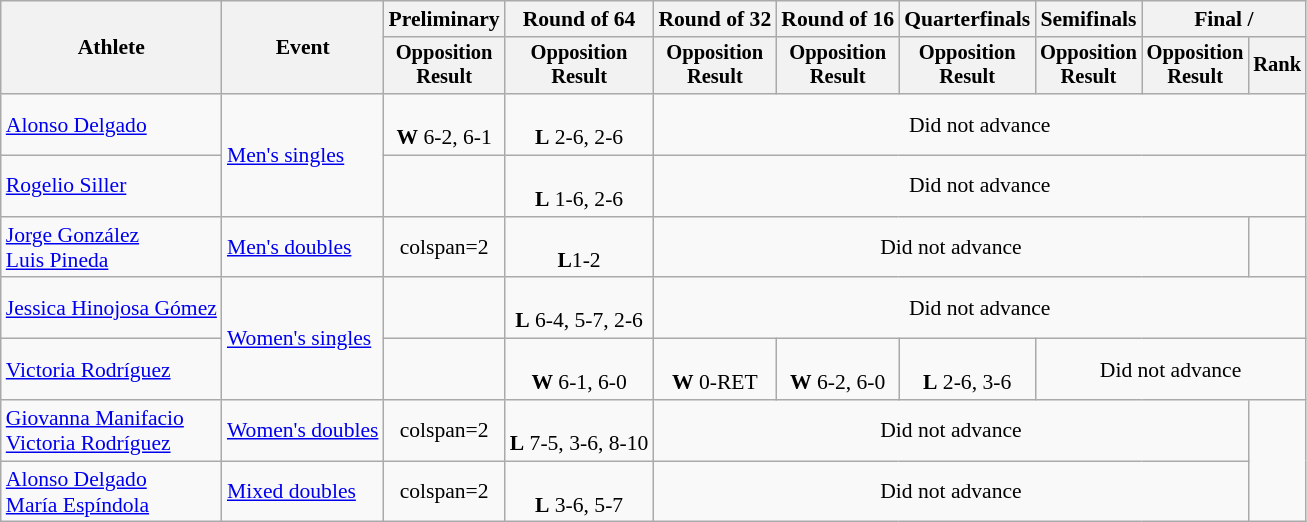<table class="wikitable" style="font-size:90%;">
<tr>
<th rowspan=2>Athlete</th>
<th rowspan=2>Event</th>
<th>Preliminary</th>
<th>Round of 64</th>
<th>Round of 32</th>
<th>Round of 16</th>
<th>Quarterfinals</th>
<th>Semifinals</th>
<th colspan=2>Final / </th>
</tr>
<tr style="font-size:95%">
<th>Opposition<br>Result</th>
<th>Opposition<br>Result</th>
<th>Opposition<br>Result</th>
<th>Opposition<br>Result</th>
<th>Opposition<br>Result</th>
<th>Opposition<br>Result</th>
<th>Opposition<br>Result</th>
<th>Rank</th>
</tr>
<tr align=center>
<td align=left><a href='#'>Alonso Delgado</a></td>
<td align=left rowspan=2><a href='#'>Men's singles</a></td>
<td><br><strong>W</strong> 6-2, 6-1</td>
<td><br> <strong>L</strong> 2-6, 2-6</td>
<td colspan=6>Did not advance</td>
</tr>
<tr align=center>
<td align=left><a href='#'>Rogelio Siller</a></td>
<td></td>
<td><br><strong>L</strong> 1-6, 2-6</td>
<td colspan = 6>Did not advance</td>
</tr>
<tr align=center>
<td align=left><a href='#'>Jorge González</a><br><a href='#'>Luis Pineda</a></td>
<td align=left><a href='#'>Men's doubles</a></td>
<td>colspan=2 </td>
<td><br><strong>L</strong>1-2</td>
<td colspan=5>Did not advance</td>
</tr>
<tr align=center>
<td align=left><a href='#'>Jessica Hinojosa Gómez</a></td>
<td align=left rowspan=2><a href='#'>Women's singles</a></td>
<td></td>
<td><br><strong>L</strong> 6-4, 5-7, 2-6</td>
<td colspan=6>Did not advance</td>
</tr>
<tr align=center>
<td align=left><a href='#'>Victoria Rodríguez</a></td>
<td></td>
<td><br><strong>W</strong> 6-1, 6-0</td>
<td><br><strong>W</strong> 0-RET</td>
<td><br><strong>W</strong> 6-2, 6-0</td>
<td><br><strong>L</strong> 2-6, 3-6</td>
<td colspan = 3>Did not advance</td>
</tr>
<tr align=center>
<td align=left><a href='#'>Giovanna Manifacio</a><br><a href='#'>Victoria Rodríguez</a></td>
<td align=left><a href='#'>Women's doubles</a></td>
<td>colspan=2 </td>
<td><br><strong>L</strong> 7-5, 3-6, 8-10</td>
<td colspan=5>Did not advance</td>
</tr>
<tr align=center>
<td align=left><a href='#'>Alonso Delgado</a><br><a href='#'>María Espíndola</a></td>
<td align=left><a href='#'>Mixed doubles</a></td>
<td>colspan=2 </td>
<td><br><strong>L</strong> 3-6, 5-7</td>
<td colspan=5>Did not advance</td>
</tr>
</table>
